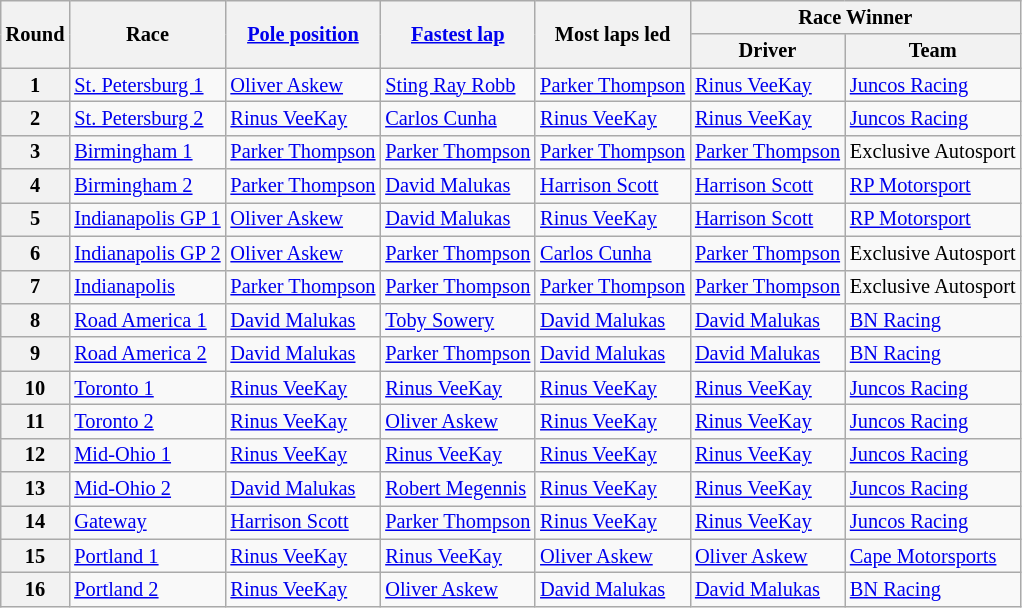<table class="wikitable" style="font-size: 85%">
<tr>
<th rowspan=2>Round</th>
<th rowspan=2>Race</th>
<th rowspan=2><a href='#'>Pole position</a></th>
<th rowspan=2><a href='#'>Fastest lap</a></th>
<th rowspan=2>Most laps led</th>
<th colspan=2>Race Winner</th>
</tr>
<tr>
<th>Driver</th>
<th>Team</th>
</tr>
<tr>
<th>1</th>
<td><a href='#'>St. Petersburg 1</a></td>
<td> <a href='#'>Oliver Askew</a></td>
<td> <a href='#'>Sting Ray Robb</a></td>
<td> <a href='#'>Parker Thompson</a></td>
<td> <a href='#'>Rinus VeeKay</a></td>
<td><a href='#'>Juncos Racing</a></td>
</tr>
<tr>
<th>2</th>
<td><a href='#'>St. Petersburg 2</a></td>
<td> <a href='#'>Rinus VeeKay</a></td>
<td> <a href='#'>Carlos Cunha</a></td>
<td> <a href='#'>Rinus VeeKay</a></td>
<td> <a href='#'>Rinus VeeKay</a></td>
<td><a href='#'>Juncos Racing</a></td>
</tr>
<tr>
<th>3</th>
<td><a href='#'>Birmingham 1</a></td>
<td> <a href='#'>Parker Thompson</a></td>
<td> <a href='#'>Parker Thompson</a></td>
<td> <a href='#'>Parker Thompson</a></td>
<td> <a href='#'>Parker Thompson</a></td>
<td>Exclusive Autosport</td>
</tr>
<tr>
<th>4</th>
<td><a href='#'>Birmingham 2</a></td>
<td> <a href='#'>Parker Thompson</a></td>
<td> <a href='#'>David Malukas</a></td>
<td> <a href='#'>Harrison Scott</a></td>
<td> <a href='#'>Harrison Scott</a></td>
<td><a href='#'>RP Motorsport</a></td>
</tr>
<tr>
<th>5</th>
<td><a href='#'>Indianapolis GP 1</a></td>
<td> <a href='#'>Oliver Askew</a></td>
<td> <a href='#'>David Malukas</a></td>
<td> <a href='#'>Rinus VeeKay</a></td>
<td> <a href='#'>Harrison Scott</a></td>
<td><a href='#'>RP Motorsport</a></td>
</tr>
<tr>
<th>6</th>
<td><a href='#'>Indianapolis GP 2</a></td>
<td> <a href='#'>Oliver Askew</a></td>
<td> <a href='#'>Parker Thompson</a></td>
<td> <a href='#'>Carlos Cunha</a></td>
<td> <a href='#'>Parker Thompson</a></td>
<td>Exclusive Autosport</td>
</tr>
<tr>
<th>7</th>
<td><a href='#'>Indianapolis</a></td>
<td> <a href='#'>Parker Thompson</a></td>
<td> <a href='#'>Parker Thompson</a></td>
<td> <a href='#'>Parker Thompson</a></td>
<td> <a href='#'>Parker Thompson</a></td>
<td>Exclusive Autosport</td>
</tr>
<tr>
<th>8</th>
<td><a href='#'>Road America 1</a></td>
<td> <a href='#'>David Malukas</a></td>
<td> <a href='#'>Toby Sowery</a></td>
<td> <a href='#'>David Malukas</a></td>
<td> <a href='#'>David Malukas</a></td>
<td><a href='#'>BN Racing</a></td>
</tr>
<tr>
<th>9</th>
<td><a href='#'>Road America 2</a></td>
<td> <a href='#'>David Malukas</a></td>
<td> <a href='#'>Parker Thompson</a></td>
<td> <a href='#'>David Malukas</a></td>
<td> <a href='#'>David Malukas</a></td>
<td><a href='#'>BN Racing</a></td>
</tr>
<tr>
<th>10</th>
<td><a href='#'>Toronto 1</a></td>
<td> <a href='#'>Rinus VeeKay</a></td>
<td> <a href='#'>Rinus VeeKay</a></td>
<td> <a href='#'>Rinus VeeKay</a></td>
<td> <a href='#'>Rinus VeeKay</a></td>
<td><a href='#'>Juncos Racing</a></td>
</tr>
<tr>
<th>11</th>
<td><a href='#'>Toronto 2</a></td>
<td> <a href='#'>Rinus VeeKay</a></td>
<td> <a href='#'>Oliver Askew</a></td>
<td> <a href='#'>Rinus VeeKay</a></td>
<td> <a href='#'>Rinus VeeKay</a></td>
<td><a href='#'>Juncos Racing</a></td>
</tr>
<tr>
<th>12</th>
<td><a href='#'>Mid-Ohio 1</a></td>
<td> <a href='#'>Rinus VeeKay</a></td>
<td> <a href='#'>Rinus VeeKay</a></td>
<td> <a href='#'>Rinus VeeKay</a></td>
<td> <a href='#'>Rinus VeeKay</a></td>
<td><a href='#'>Juncos Racing</a></td>
</tr>
<tr>
<th>13</th>
<td><a href='#'>Mid-Ohio 2</a></td>
<td> <a href='#'>David Malukas</a></td>
<td> <a href='#'>Robert Megennis</a></td>
<td> <a href='#'>Rinus VeeKay</a></td>
<td> <a href='#'>Rinus VeeKay</a></td>
<td><a href='#'>Juncos Racing</a></td>
</tr>
<tr>
<th>14</th>
<td><a href='#'>Gateway</a></td>
<td> <a href='#'>Harrison Scott</a></td>
<td> <a href='#'>Parker Thompson</a></td>
<td> <a href='#'>Rinus VeeKay</a></td>
<td> <a href='#'>Rinus VeeKay</a></td>
<td><a href='#'>Juncos Racing</a></td>
</tr>
<tr>
<th>15</th>
<td><a href='#'>Portland 1</a></td>
<td> <a href='#'>Rinus VeeKay</a></td>
<td> <a href='#'>Rinus VeeKay</a></td>
<td> <a href='#'>Oliver Askew</a></td>
<td> <a href='#'>Oliver Askew</a></td>
<td><a href='#'>Cape Motorsports</a></td>
</tr>
<tr>
<th>16</th>
<td><a href='#'>Portland 2</a></td>
<td> <a href='#'>Rinus VeeKay</a></td>
<td> <a href='#'>Oliver Askew</a></td>
<td> <a href='#'>David Malukas</a></td>
<td> <a href='#'>David Malukas</a></td>
<td><a href='#'>BN Racing</a></td>
</tr>
</table>
